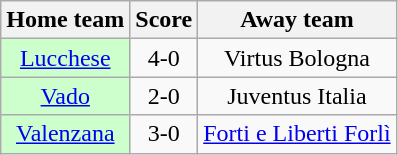<table class="wikitable" style="text-align: center">
<tr>
<th>Home team</th>
<th>Score</th>
<th>Away team</th>
</tr>
<tr>
<td bgcolor="ccffcc"><a href='#'>Lucchese</a></td>
<td>4-0</td>
<td>Virtus Bologna</td>
</tr>
<tr>
<td bgcolor="ccffcc"><a href='#'>Vado</a></td>
<td>2-0</td>
<td>Juventus Italia</td>
</tr>
<tr>
<td bgcolor="ccffcc"><a href='#'>Valenzana</a></td>
<td>3-0</td>
<td><a href='#'>Forti e Liberti Forlì</a></td>
</tr>
</table>
